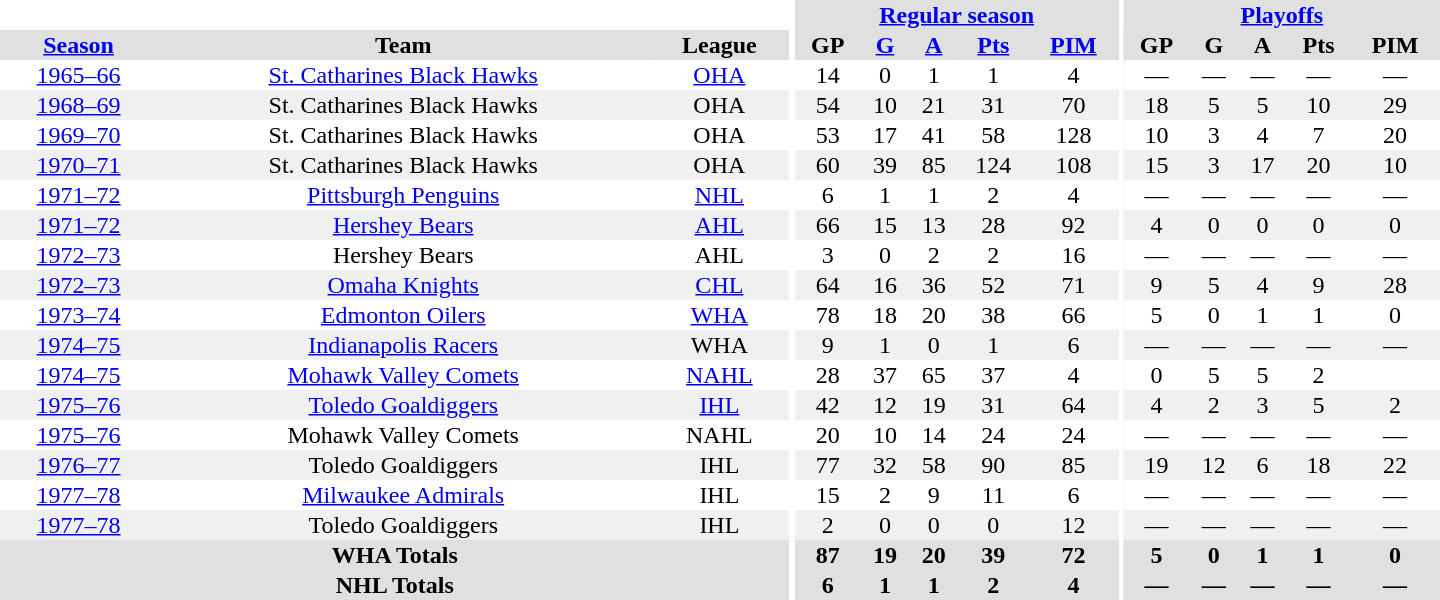<table border="0" cellpadding="1" cellspacing="0" style="text-align:center; width:60em">
<tr bgcolor="#e0e0e0">
<th colspan="3" bgcolor="#ffffff"></th>
<th rowspan="100" bgcolor="#ffffff"></th>
<th colspan="5"><a href='#'>Regular season</a></th>
<th rowspan="100" bgcolor="#ffffff"></th>
<th colspan="5"><a href='#'>Playoffs</a></th>
</tr>
<tr bgcolor="#e0e0e0">
<th><a href='#'>Season</a></th>
<th>Team</th>
<th>League</th>
<th>GP</th>
<th><a href='#'>G</a></th>
<th><a href='#'>A</a></th>
<th><a href='#'>Pts</a></th>
<th><a href='#'>PIM</a></th>
<th>GP</th>
<th>G</th>
<th>A</th>
<th>Pts</th>
<th>PIM</th>
</tr>
<tr>
<td><a href='#'>1965–66</a></td>
<td><a href='#'>St. Catharines Black Hawks</a></td>
<td><a href='#'>OHA</a></td>
<td>14</td>
<td>0</td>
<td>1</td>
<td>1</td>
<td>4</td>
<td>—</td>
<td>—</td>
<td>—</td>
<td>—</td>
<td>—</td>
</tr>
<tr bgcolor="#f0f0f0">
<td><a href='#'>1968–69</a></td>
<td>St. Catharines Black Hawks</td>
<td>OHA</td>
<td>54</td>
<td>10</td>
<td>21</td>
<td>31</td>
<td>70</td>
<td>18</td>
<td>5</td>
<td>5</td>
<td>10</td>
<td>29</td>
</tr>
<tr>
<td><a href='#'>1969–70</a></td>
<td>St. Catharines Black Hawks</td>
<td>OHA</td>
<td>53</td>
<td>17</td>
<td>41</td>
<td>58</td>
<td>128</td>
<td>10</td>
<td>3</td>
<td>4</td>
<td>7</td>
<td>20</td>
</tr>
<tr bgcolor="#f0f0f0">
<td><a href='#'>1970–71</a></td>
<td>St. Catharines Black Hawks</td>
<td>OHA</td>
<td>60</td>
<td>39</td>
<td>85</td>
<td>124</td>
<td>108</td>
<td>15</td>
<td>3</td>
<td>17</td>
<td>20</td>
<td>10</td>
</tr>
<tr>
<td><a href='#'>1971–72</a></td>
<td><a href='#'>Pittsburgh Penguins</a></td>
<td><a href='#'>NHL</a></td>
<td>6</td>
<td>1</td>
<td>1</td>
<td>2</td>
<td>4</td>
<td>—</td>
<td>—</td>
<td>—</td>
<td>—</td>
<td>—</td>
</tr>
<tr bgcolor="#f0f0f0">
<td><a href='#'>1971–72</a></td>
<td><a href='#'>Hershey Bears</a></td>
<td><a href='#'>AHL</a></td>
<td>66</td>
<td>15</td>
<td>13</td>
<td>28</td>
<td>92</td>
<td>4</td>
<td>0</td>
<td>0</td>
<td>0</td>
<td>0</td>
</tr>
<tr>
<td><a href='#'>1972–73</a></td>
<td>Hershey Bears</td>
<td>AHL</td>
<td>3</td>
<td>0</td>
<td>2</td>
<td>2</td>
<td>16</td>
<td>—</td>
<td>—</td>
<td>—</td>
<td>—</td>
<td>—</td>
</tr>
<tr bgcolor="#f0f0f0">
<td><a href='#'>1972–73</a></td>
<td><a href='#'>Omaha Knights</a></td>
<td><a href='#'>CHL</a></td>
<td>64</td>
<td>16</td>
<td>36</td>
<td>52</td>
<td>71</td>
<td>9</td>
<td>5</td>
<td>4</td>
<td>9</td>
<td>28</td>
</tr>
<tr>
<td><a href='#'>1973–74</a></td>
<td><a href='#'>Edmonton Oilers</a></td>
<td><a href='#'>WHA</a></td>
<td>78</td>
<td>18</td>
<td>20</td>
<td>38</td>
<td>66</td>
<td>5</td>
<td>0</td>
<td>1</td>
<td>1</td>
<td>0</td>
</tr>
<tr bgcolor="#f0f0f0">
<td><a href='#'>1974–75</a></td>
<td><a href='#'>Indianapolis Racers</a></td>
<td>WHA</td>
<td>9</td>
<td>1</td>
<td>0</td>
<td>1</td>
<td>6</td>
<td>—</td>
<td>—</td>
<td>—</td>
<td>—</td>
<td>—</td>
</tr>
<tr>
<td><a href='#'>1974–75</a></td>
<td><a href='#'>Mohawk Valley Comets</a></td>
<td><a href='#'>NAHL</a></td>
<td 55>28</td>
<td>37</td>
<td>65</td>
<td>37</td>
<td>4</td>
<td>0</td>
<td>5</td>
<td>5</td>
<td>2</td>
</tr>
<tr bgcolor="#f0f0f0">
<td><a href='#'>1975–76</a></td>
<td><a href='#'>Toledo Goaldiggers</a></td>
<td><a href='#'>IHL</a></td>
<td>42</td>
<td>12</td>
<td>19</td>
<td>31</td>
<td>64</td>
<td>4</td>
<td>2</td>
<td>3</td>
<td>5</td>
<td>2</td>
</tr>
<tr>
<td><a href='#'>1975–76</a></td>
<td>Mohawk Valley Comets</td>
<td>NAHL</td>
<td>20</td>
<td>10</td>
<td>14</td>
<td>24</td>
<td>24</td>
<td>—</td>
<td>—</td>
<td>—</td>
<td>—</td>
<td>—</td>
</tr>
<tr bgcolor="#f0f0f0">
<td><a href='#'>1976–77</a></td>
<td>Toledo Goaldiggers</td>
<td>IHL</td>
<td>77</td>
<td>32</td>
<td>58</td>
<td>90</td>
<td>85</td>
<td>19</td>
<td>12</td>
<td>6</td>
<td>18</td>
<td>22</td>
</tr>
<tr>
<td><a href='#'>1977–78</a></td>
<td><a href='#'>Milwaukee Admirals</a></td>
<td>IHL</td>
<td>15</td>
<td>2</td>
<td>9</td>
<td>11</td>
<td>6</td>
<td>—</td>
<td>—</td>
<td>—</td>
<td>—</td>
<td>—</td>
</tr>
<tr bgcolor="#f0f0f0">
<td><a href='#'>1977–78</a></td>
<td>Toledo Goaldiggers</td>
<td>IHL</td>
<td>2</td>
<td>0</td>
<td>0</td>
<td>0</td>
<td>12</td>
<td>—</td>
<td>—</td>
<td>—</td>
<td>—</td>
<td>—</td>
</tr>
<tr bgcolor="#e0e0e0">
<th colspan="3">WHA Totals</th>
<th>87</th>
<th>19</th>
<th>20</th>
<th>39</th>
<th>72</th>
<th>5</th>
<th>0</th>
<th>1</th>
<th>1</th>
<th>0</th>
</tr>
<tr bgcolor="#e0e0e0">
<th colspan="3">NHL Totals</th>
<th>6</th>
<th>1</th>
<th>1</th>
<th>2</th>
<th>4</th>
<th>—</th>
<th>—</th>
<th>—</th>
<th>—</th>
<th>—</th>
</tr>
</table>
